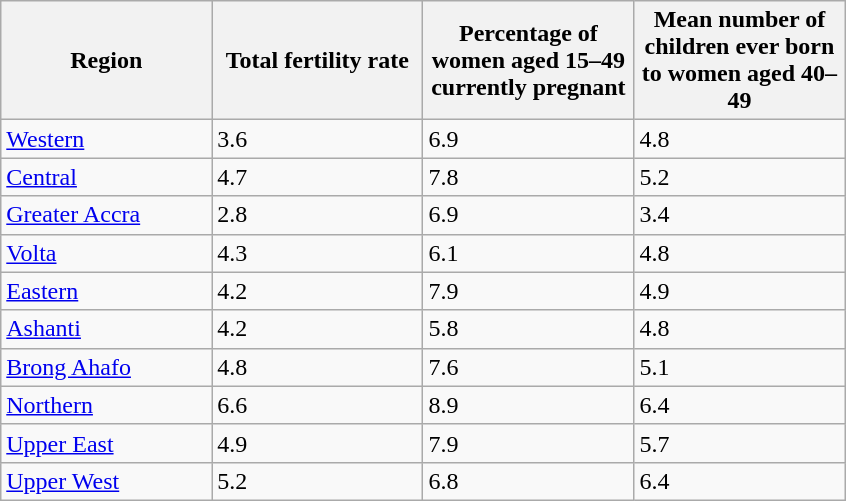<table class="wikitable sortable">
<tr>
<th style="width:100pt;">Region</th>
<th style="width:100pt;">Total fertility rate</th>
<th style="width:100pt;">Percentage of women aged 15–49 currently pregnant</th>
<th style="width:100pt;">Mean number of children ever born to women aged 40–49</th>
</tr>
<tr>
<td><a href='#'>Western</a></td>
<td>3.6</td>
<td>6.9</td>
<td>4.8</td>
</tr>
<tr>
<td><a href='#'>Central</a></td>
<td>4.7</td>
<td>7.8</td>
<td>5.2</td>
</tr>
<tr>
<td><a href='#'>Greater Accra</a></td>
<td>2.8</td>
<td>6.9</td>
<td>3.4</td>
</tr>
<tr>
<td><a href='#'>Volta</a></td>
<td>4.3</td>
<td>6.1</td>
<td>4.8</td>
</tr>
<tr>
<td><a href='#'>Eastern</a></td>
<td>4.2</td>
<td>7.9</td>
<td>4.9</td>
</tr>
<tr>
<td><a href='#'>Ashanti</a></td>
<td>4.2</td>
<td>5.8</td>
<td>4.8</td>
</tr>
<tr>
<td><a href='#'>Brong Ahafo</a></td>
<td>4.8</td>
<td>7.6</td>
<td>5.1</td>
</tr>
<tr>
<td><a href='#'>Northern</a></td>
<td>6.6</td>
<td>8.9</td>
<td>6.4</td>
</tr>
<tr>
<td><a href='#'>Upper East</a></td>
<td>4.9</td>
<td>7.9</td>
<td>5.7</td>
</tr>
<tr>
<td><a href='#'>Upper West</a></td>
<td>5.2</td>
<td>6.8</td>
<td>6.4</td>
</tr>
</table>
